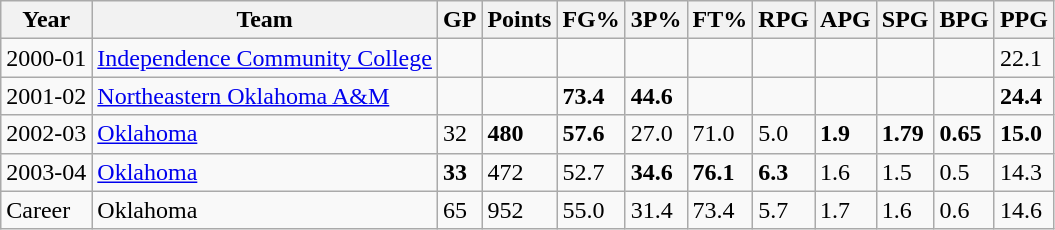<table class="wikitable">
<tr>
<th>Year</th>
<th>Team</th>
<th>GP</th>
<th>Points</th>
<th>FG%</th>
<th>3P%</th>
<th>FT%</th>
<th>RPG</th>
<th>APG</th>
<th>SPG</th>
<th>BPG</th>
<th>PPG</th>
</tr>
<tr>
<td>2000-01</td>
<td><a href='#'>Independence Community College</a></td>
<td></td>
<td></td>
<td></td>
<td></td>
<td></td>
<td></td>
<td></td>
<td></td>
<td></td>
<td>22.1</td>
</tr>
<tr>
<td>2001-02</td>
<td><a href='#'>Northeastern Oklahoma A&M</a></td>
<td></td>
<td></td>
<td><strong>73.4</strong></td>
<td><strong>44.6</strong></td>
<td></td>
<td></td>
<td></td>
<td></td>
<td></td>
<td><strong>24.4</strong></td>
</tr>
<tr>
<td>2002-03</td>
<td><a href='#'>Oklahoma</a></td>
<td>32</td>
<td><strong>480</strong></td>
<td><strong>57.6</strong></td>
<td>27.0</td>
<td>71.0</td>
<td>5.0</td>
<td><strong>1.9</strong></td>
<td><strong>1.79</strong></td>
<td><strong>0.65</strong></td>
<td><strong>15.0</strong></td>
</tr>
<tr>
<td>2003-04</td>
<td><a href='#'>Oklahoma</a></td>
<td><strong>33</strong></td>
<td>472</td>
<td>52.7</td>
<td><strong>34.6</strong></td>
<td><strong>76.1</strong></td>
<td><strong>6.3</strong></td>
<td>1.6</td>
<td>1.5</td>
<td>0.5</td>
<td>14.3</td>
</tr>
<tr>
<td>Career</td>
<td>Oklahoma</td>
<td>65</td>
<td>952</td>
<td>55.0</td>
<td>31.4</td>
<td>73.4</td>
<td>5.7</td>
<td>1.7</td>
<td>1.6</td>
<td>0.6</td>
<td>14.6</td>
</tr>
</table>
